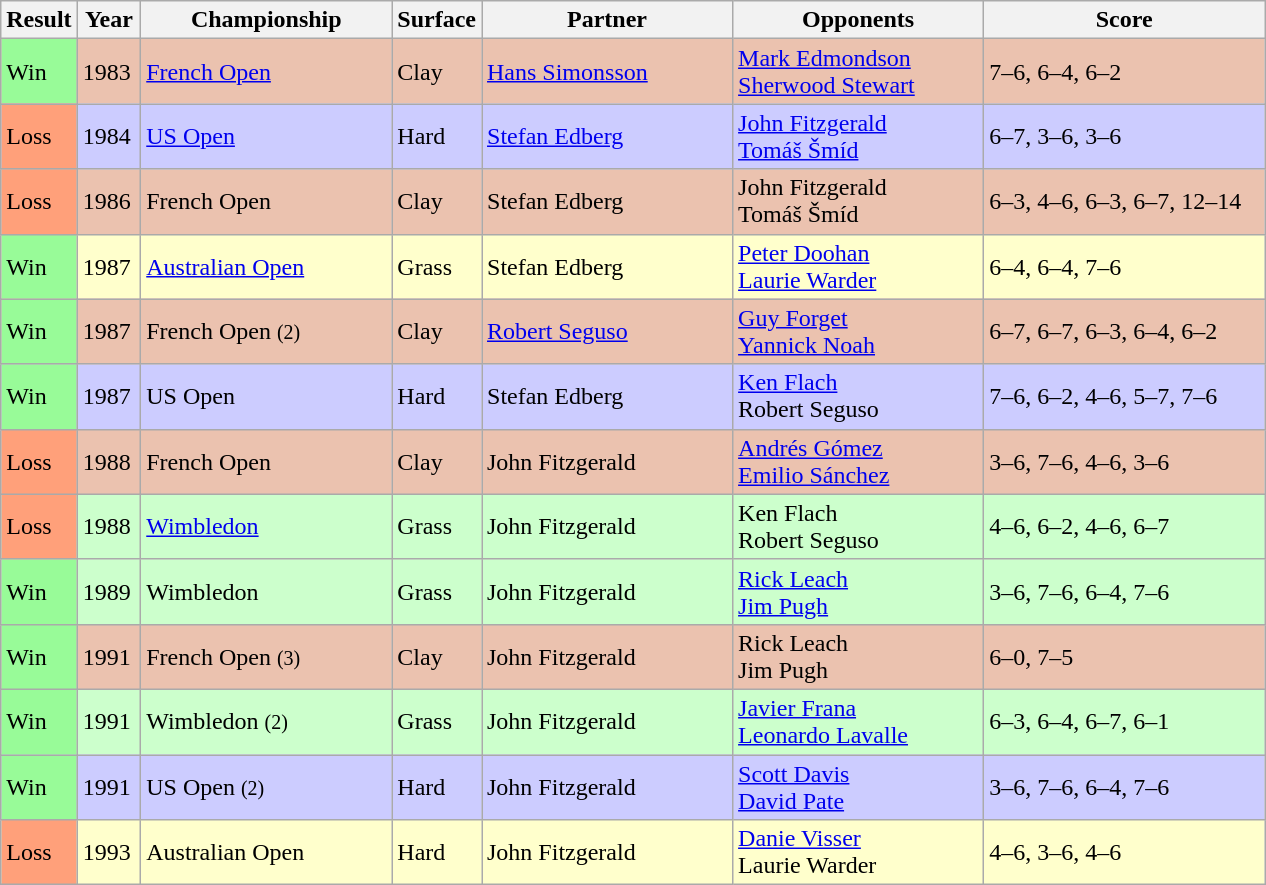<table class='sortable wikitable'>
<tr>
<th style="width:40px">Result</th>
<th style="width:35px">Year</th>
<th style="width:160px">Championship</th>
<th style="width:50px">Surface</th>
<th style="width:160px">Partner</th>
<th style="width:160px">Opponents</th>
<th style="width:180px" class="unsortable">Score</th>
</tr>
<tr style="background:#ebc2af;">
<td style="background:#98fb98;">Win</td>
<td>1983</td>
<td><a href='#'>French Open</a></td>
<td>Clay</td>
<td> <a href='#'>Hans Simonsson</a></td>
<td> <a href='#'>Mark Edmondson</a><br> <a href='#'>Sherwood Stewart</a></td>
<td>7–6, 6–4, 6–2</td>
</tr>
<tr style="background:#ccccff;">
<td style="background:#ffa07a;">Loss</td>
<td>1984</td>
<td><a href='#'>US Open</a></td>
<td>Hard</td>
<td> <a href='#'>Stefan Edberg</a></td>
<td> <a href='#'>John Fitzgerald</a><br> <a href='#'>Tomáš Šmíd</a></td>
<td>6–7, 3–6, 3–6</td>
</tr>
<tr style="background:#ebc2af;">
<td style="background:#ffa07a;">Loss</td>
<td>1986</td>
<td>French Open</td>
<td>Clay</td>
<td> Stefan Edberg</td>
<td> John Fitzgerald<br> Tomáš Šmíd</td>
<td>6–3, 4–6, 6–3, 6–7, 12–14</td>
</tr>
<tr style="background:#ffffcc;">
<td style="background:#98fb98;">Win</td>
<td>1987</td>
<td><a href='#'>Australian Open</a></td>
<td>Grass</td>
<td> Stefan Edberg</td>
<td> <a href='#'>Peter Doohan</a><br> <a href='#'>Laurie Warder</a></td>
<td>6–4, 6–4, 7–6</td>
</tr>
<tr style="background:#ebc2af;">
<td style="background:#98fb98;">Win</td>
<td>1987</td>
<td>French Open <small>(2)</small></td>
<td>Clay</td>
<td> <a href='#'>Robert Seguso</a></td>
<td> <a href='#'>Guy Forget</a><br> <a href='#'>Yannick Noah</a></td>
<td>6–7, 6–7, 6–3, 6–4, 6–2</td>
</tr>
<tr style="background:#ccccff;">
<td style="background:#98fb98;">Win</td>
<td>1987</td>
<td>US Open</td>
<td>Hard</td>
<td> Stefan Edberg</td>
<td> <a href='#'>Ken Flach</a><br> Robert Seguso</td>
<td>7–6, 6–2, 4–6, 5–7, 7–6</td>
</tr>
<tr style="background:#ebc2af;">
<td style="background:#ffa07a;">Loss</td>
<td>1988</td>
<td>French Open</td>
<td>Clay</td>
<td> John Fitzgerald</td>
<td> <a href='#'>Andrés Gómez</a><br> <a href='#'>Emilio Sánchez</a></td>
<td>3–6, 7–6, 4–6, 3–6</td>
</tr>
<tr style="background:#ccffcc;">
<td style="background:#ffa07a;">Loss</td>
<td>1988</td>
<td><a href='#'>Wimbledon</a></td>
<td>Grass</td>
<td> John Fitzgerald</td>
<td> Ken Flach<br> Robert Seguso</td>
<td>4–6, 6–2, 4–6, 6–7</td>
</tr>
<tr style="background:#ccffcc;">
<td style="background:#98fb98;">Win</td>
<td>1989</td>
<td>Wimbledon</td>
<td>Grass</td>
<td> John Fitzgerald</td>
<td> <a href='#'>Rick Leach</a><br> <a href='#'>Jim Pugh</a></td>
<td>3–6, 7–6, 6–4, 7–6</td>
</tr>
<tr style="background:#ebc2af;">
<td style="background:#98fb98;">Win</td>
<td>1991</td>
<td>French Open <small>(3)</small></td>
<td>Clay</td>
<td> John Fitzgerald</td>
<td> Rick Leach<br> Jim Pugh</td>
<td>6–0, 7–5</td>
</tr>
<tr style="background:#ccffcc;">
<td style="background:#98fb98;">Win</td>
<td>1991</td>
<td>Wimbledon <small>(2)</small></td>
<td>Grass</td>
<td> John Fitzgerald</td>
<td> <a href='#'>Javier Frana</a><br> <a href='#'>Leonardo Lavalle</a></td>
<td>6–3, 6–4, 6–7, 6–1</td>
</tr>
<tr style="background:#ccccff;">
<td style="background:#98fb98;">Win</td>
<td>1991</td>
<td>US Open <small>(2)</small></td>
<td>Hard</td>
<td> John Fitzgerald</td>
<td> <a href='#'>Scott Davis</a><br> <a href='#'>David Pate</a></td>
<td>3–6, 7–6, 6–4, 7–6</td>
</tr>
<tr style="background:#ffffcc;">
<td style="background:#ffa07a;">Loss</td>
<td>1993</td>
<td>Australian Open</td>
<td>Hard</td>
<td> John Fitzgerald</td>
<td> <a href='#'>Danie Visser</a><br> Laurie Warder</td>
<td>4–6, 3–6, 4–6</td>
</tr>
</table>
